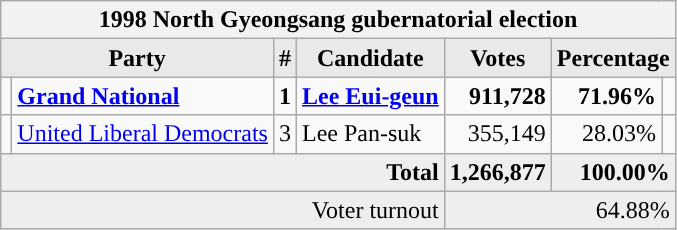<table class="wikitable">
<tr>
<th colspan="7">1998 North Gyeongsang gubernatorial election</th>
</tr>
<tr>
<th style="background-color:#E9E9E9" colspan=2>Party</th>
<th style="background-color:#E9E9E9">#</th>
<th style="background-color:#E9E9E9">Candidate</th>
<th style="background-color:#E9E9E9">Votes</th>
<th style="background-color:#E9E9E9" colspan=2>Percentage</th>
</tr>
<tr style="font-weight:bold">
<td></td>
<td align=left><a href='#'>Grand National</a></td>
<td align=center>1</td>
<td align=left><a href='#'>Lee Eui-geun</a></td>
<td align=right>911,728</td>
<td align=right>71.96%</td>
<td align=right></td>
</tr>
<tr>
<td></td>
<td align=left><a href='#'>United Liberal Democrats</a></td>
<td align=center>3</td>
<td align=left>Lee Pan-suk</td>
<td align=right>355,149</td>
<td align=right>28.03%</td>
<td align=right></td>
</tr>
<tr bgcolor="#EEEEEE" style="font-weight:bold">
<td colspan="4" align=right>Total</td>
<td align=right>1,266,877</td>
<td align=right colspan=2>100.00%</td>
</tr>
<tr bgcolor="#EEEEEE">
<td colspan="4" align="right">Voter turnout</td>
<td colspan="3" align="right">64.88%</td>
</tr>
</table>
